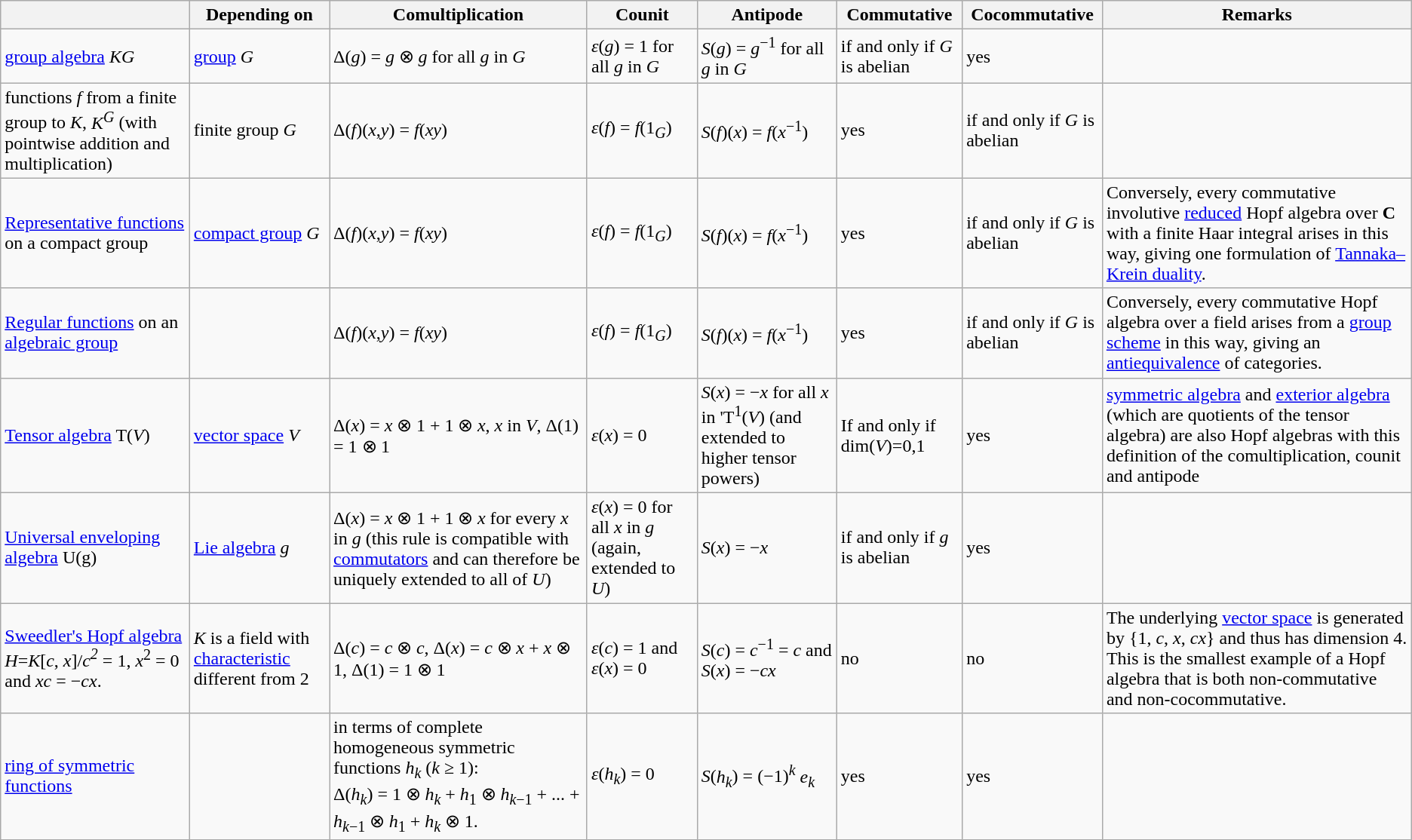<table class="wikitable">
<tr>
<th></th>
<th>Depending on</th>
<th>Comultiplication</th>
<th>Counit</th>
<th>Antipode</th>
<th>Commutative</th>
<th>Cocommutative</th>
<th>Remarks</th>
</tr>
<tr>
<td><a href='#'>group algebra</a> <em>KG</em></td>
<td><a href='#'>group</a> <em>G</em></td>
<td>Δ(<em>g</em>) = <em>g</em> ⊗ <em>g</em> for all <em>g</em> in <em>G</em></td>
<td><em>ε</em>(<em>g</em>) = 1 for all <em>g</em> in <em>G</em></td>
<td><em>S</em>(<em>g</em>) = <em>g</em><sup>−1</sup> for all <em>g</em> in <em>G</em></td>
<td>if and only if <em>G</em> is abelian</td>
<td>yes</td>
<td></td>
</tr>
<tr>
<td>functions <em>f</em> from a finite group to <em>K</em>, <em>K<sup>G</sup></em> (with pointwise addition and multiplication)</td>
<td>finite group <em>G</em></td>
<td>Δ(<em>f</em>)(<em>x</em>,<em>y</em>) = <em>f</em>(<em>xy</em>)</td>
<td><em>ε</em>(<em>f</em>) = <em>f</em>(1<sub><em>G</em></sub>)</td>
<td><em>S</em>(<em>f</em>)(<em>x</em>) = <em>f</em>(<em>x</em><sup>−1</sup>)</td>
<td>yes</td>
<td>if and only if <em>G</em> is abelian</td>
<td></td>
</tr>
<tr>
<td><a href='#'>Representative functions</a> on a compact group</td>
<td><a href='#'>compact group</a> <em>G</em></td>
<td>Δ(<em>f</em>)(<em>x</em>,<em>y</em>) = <em>f</em>(<em>xy</em>)</td>
<td><em>ε</em>(<em>f</em>) = <em>f</em>(1<sub><em>G</em></sub>)</td>
<td><em>S</em>(<em>f</em>)(<em>x</em>) = <em>f</em>(<em>x</em><sup>−1</sup>)</td>
<td>yes</td>
<td>if and only if <em>G</em> is abelian</td>
<td>Conversely, every commutative involutive <a href='#'>reduced</a> Hopf algebra over <strong>C</strong> with a finite Haar integral arises in this way, giving one formulation of <a href='#'>Tannaka–Krein duality</a>.</td>
</tr>
<tr>
<td><a href='#'>Regular functions</a> on an <a href='#'>algebraic group</a></td>
<td></td>
<td>Δ(<em>f</em>)(<em>x</em>,<em>y</em>) = <em>f</em>(<em>xy</em>)</td>
<td><em>ε</em>(<em>f</em>) = <em>f</em>(1<sub><em>G</em></sub>)</td>
<td><em>S</em>(<em>f</em>)(<em>x</em>) = <em>f</em>(<em>x</em><sup>−1</sup>)</td>
<td>yes</td>
<td>if and only if <em>G</em> is abelian</td>
<td>Conversely, every commutative Hopf algebra over a field arises from a <a href='#'>group scheme</a> in this way, giving an <a href='#'>antiequivalence</a> of categories.</td>
</tr>
<tr>
<td><a href='#'>Tensor algebra</a> T(<em>V</em>)</td>
<td><a href='#'>vector space</a> <em>V</em></td>
<td>Δ(<em>x</em>) = <em>x</em> ⊗ 1 + 1 ⊗ <em>x</em>, <em>x</em> in <em>V</em>,  Δ(1) = 1 ⊗ 1</td>
<td><em>ε</em>(<em>x</em>) = 0</td>
<td><em>S</em>(<em>x</em>) = −<em>x</em> for all <em>x</em> in 'T<sup>1</sup>(<em>V</em>) (and extended to higher tensor powers)</td>
<td>If and only if dim(<em>V</em>)=0,1</td>
<td>yes</td>
<td><a href='#'>symmetric algebra</a> and <a href='#'>exterior algebra</a> (which are quotients of the tensor algebra) are also Hopf algebras with this definition of the comultiplication, counit and antipode</td>
</tr>
<tr>
<td><a href='#'>Universal enveloping algebra</a> U(g)</td>
<td><a href='#'>Lie algebra</a> <em>g</em></td>
<td>Δ(<em>x</em>) = <em>x</em> ⊗ 1 + 1 ⊗ <em>x</em> for every <em>x</em> in <em>g</em> (this rule is compatible with <a href='#'>commutators</a> and can therefore be uniquely extended to all of <em>U</em>)</td>
<td><em>ε</em>(<em>x</em>) = 0 for all <em>x</em> in <em>g</em> (again, extended to <em>U</em>)</td>
<td><em>S</em>(<em>x</em>) = −<em>x</em></td>
<td>if and only if <em>g</em> is abelian</td>
<td>yes</td>
<td></td>
</tr>
<tr>
<td><a href='#'>Sweedler's Hopf algebra</a> <em>H</em>=<em>K</em>[<em>c</em>, <em>x</em>]/<em>c<sup>2</sup></em> = 1, <em>x</em><sup>2</sup> = 0 and <em>xc</em> = −<em>cx</em>.</td>
<td><em>K</em> is a field with <a href='#'>characteristic</a> different from 2</td>
<td>Δ(<em>c</em>) = <em>c</em> ⊗ <em>c</em>,  Δ(<em>x</em>) = <em>c</em> ⊗ <em>x</em> + <em>x</em> ⊗ 1, Δ(1) = 1 ⊗ 1</td>
<td><em>ε</em>(<em>c</em>) = 1 and <em>ε</em>(<em>x</em>) = 0</td>
<td><em>S</em>(<em>c</em>) = <em>c</em><sup>−1</sup> = <em>c</em> and <em>S</em>(<em>x</em>) = −<em>cx</em></td>
<td>no</td>
<td>no</td>
<td>The underlying <a href='#'>vector space</a> is generated by {1, <em>c</em>, <em>x</em>, <em>cx</em>} and thus has dimension 4. This is the smallest example of a Hopf algebra that is both non-commutative and non-cocommutative.</td>
</tr>
<tr>
<td><a href='#'>ring of symmetric functions</a></td>
<td></td>
<td>in terms of complete homogeneous symmetric functions <em>h</em><sub><em>k</em></sub> (<em>k</em> ≥ 1):<br>Δ(<em>h<sub>k</sub></em>) = 1 ⊗ <em>h<sub>k</sub></em> + <em>h</em><sub>1</sub> ⊗ <em>h</em><sub><em>k</em>−1</sub> + ... +  <em>h</em><sub><em>k</em>−1</sub> ⊗ <em>h</em><sub>1</sub> + <em>h<sub>k</sub></em> ⊗ 1.</td>
<td><em>ε</em>(<em>h<sub>k</sub></em>) = 0</td>
<td><em>S</em>(<em>h<sub>k</sub></em>) = (−1)<sup><em>k</em></sup> <em>e<sub>k</sub></em></td>
<td>yes</td>
<td>yes</td>
<td></td>
</tr>
</table>
